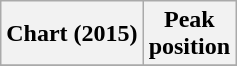<table class="wikitable plainrowheaders" style="text-align:center">
<tr>
<th scope="col">Chart (2015)</th>
<th scope="col">Peak<br>position</th>
</tr>
<tr>
</tr>
</table>
